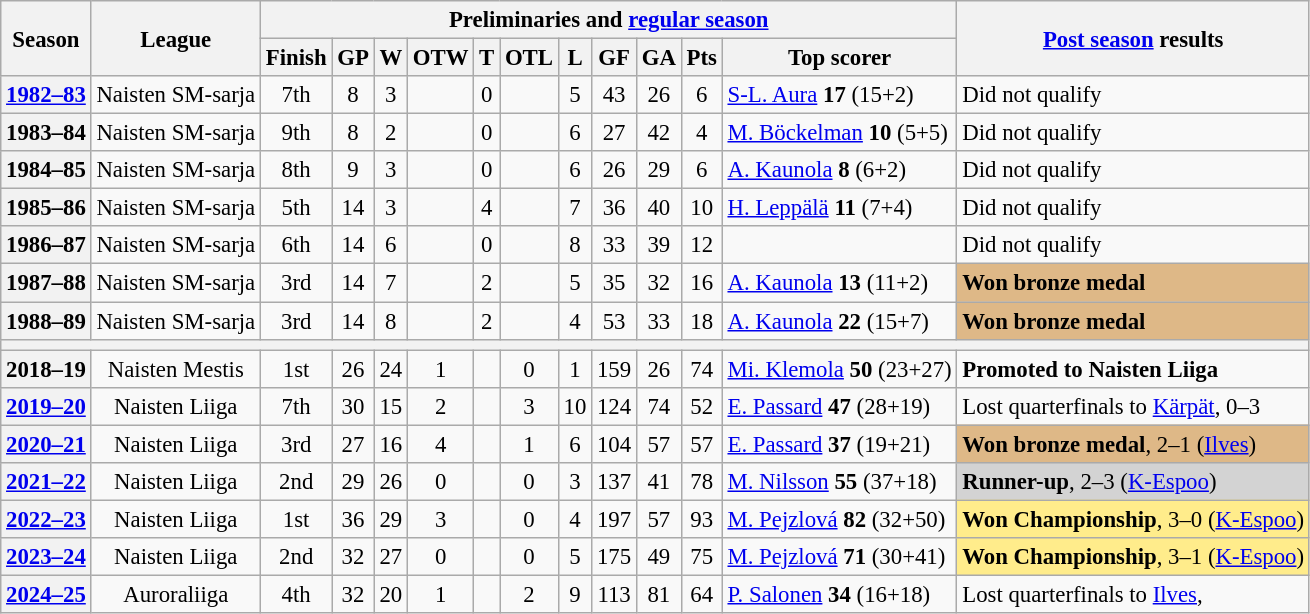<table class="wikitable" style="text-align: center; font-size: 95%">
<tr>
<th rowspan="2">Season</th>
<th rowspan="2">League</th>
<th colspan="11">Preliminaries and <a href='#'>regular season</a></th>
<th rowspan="2"><a href='#'>Post season</a> results</th>
</tr>
<tr>
<th>Finish</th>
<th>GP</th>
<th>W</th>
<th>OTW</th>
<th>T</th>
<th>OTL</th>
<th>L</th>
<th>GF</th>
<th>GA</th>
<th>Pts</th>
<th>Top scorer</th>
</tr>
<tr>
<th><a href='#'>1982–83</a></th>
<td>Naisten SM-sarja</td>
<td>7th</td>
<td>8</td>
<td>3</td>
<td></td>
<td>0</td>
<td></td>
<td>5</td>
<td>43</td>
<td>26</td>
<td>6</td>
<td align=left> <a href='#'>S-L. Aura</a> <strong>17</strong> (15+2)</td>
<td align=left>Did not qualify</td>
</tr>
<tr>
<th>1983–84</th>
<td>Naisten SM-sarja</td>
<td>9th</td>
<td>8</td>
<td>2</td>
<td></td>
<td>0</td>
<td></td>
<td>6</td>
<td>27</td>
<td>42</td>
<td>4</td>
<td align=left> <a href='#'>M. Böckelman</a> <strong>10</strong> (5+5)</td>
<td align=left>Did not qualify</td>
</tr>
<tr>
<th>1984–85</th>
<td>Naisten SM-sarja</td>
<td>8th</td>
<td>9</td>
<td>3</td>
<td></td>
<td>0</td>
<td></td>
<td>6</td>
<td>26</td>
<td>29</td>
<td>6</td>
<td align=left> <a href='#'>A. Kaunola</a> <strong>8</strong> (6+2)</td>
<td align=left>Did not qualify</td>
</tr>
<tr>
<th>1985–86</th>
<td>Naisten SM-sarja</td>
<td>5th</td>
<td>14</td>
<td>3</td>
<td></td>
<td>4</td>
<td></td>
<td>7</td>
<td>36</td>
<td>40</td>
<td>10</td>
<td align=left> <a href='#'>H. Leppälä</a> <strong>11</strong> (7+4)</td>
<td align=left>Did not qualify</td>
</tr>
<tr>
<th>1986–87</th>
<td>Naisten SM-sarja</td>
<td>6th</td>
<td>14</td>
<td>6</td>
<td></td>
<td>0</td>
<td></td>
<td>8</td>
<td>33</td>
<td>39</td>
<td>12</td>
<td align=left></td>
<td align=left>Did not qualify</td>
</tr>
<tr>
<th>1987–88</th>
<td>Naisten SM-sarja</td>
<td>3rd</td>
<td>14</td>
<td>7</td>
<td></td>
<td>2</td>
<td></td>
<td>5</td>
<td>35</td>
<td>32</td>
<td>16</td>
<td align=left> <a href='#'>A. Kaunola</a> <strong>13</strong> (11+2)</td>
<td align=left style="background:#DEB887"><strong>Won bronze medal</strong></td>
</tr>
<tr>
<th>1988–89</th>
<td>Naisten SM-sarja</td>
<td>3rd</td>
<td>14</td>
<td>8</td>
<td></td>
<td>2</td>
<td></td>
<td>4</td>
<td>53</td>
<td>33</td>
<td>18</td>
<td align=left> <a href='#'>A. Kaunola</a> <strong>22</strong> (15+7)</td>
<td align=left style="background:#DEB887"><strong>Won bronze medal</strong></td>
</tr>
<tr>
<th colspan="14"></th>
</tr>
<tr>
<th>2018–19</th>
<td>Naisten Mestis</td>
<td>1st</td>
<td>26</td>
<td>24</td>
<td>1</td>
<td></td>
<td>0</td>
<td>1</td>
<td>159</td>
<td>26</td>
<td>74</td>
<td align="left"> <a href='#'>Mi. Klemola</a> <strong>50</strong> (23+27)</td>
<td align="left"><strong>Promoted to Naisten Liiga</strong></td>
</tr>
<tr>
<th><a href='#'>2019–20</a></th>
<td>Naisten Liiga</td>
<td>7th</td>
<td>30</td>
<td>15</td>
<td>2</td>
<td></td>
<td>3</td>
<td>10</td>
<td>124</td>
<td>74</td>
<td>52</td>
<td align="left"> <a href='#'>E. Passard</a> <strong>47</strong> (28+19)</td>
<td align="left">Lost quarterfinals to <a href='#'>Kärpät</a>, 0–3</td>
</tr>
<tr>
<th><a href='#'>2020–21</a></th>
<td>Naisten Liiga</td>
<td>3rd</td>
<td>27</td>
<td>16</td>
<td>4</td>
<td></td>
<td>1</td>
<td>6</td>
<td>104</td>
<td>57</td>
<td>57</td>
<td align="left"> <a href='#'>E. Passard</a> <strong>37</strong> (19+21)</td>
<td align=left style="background:#DEB887"><strong>Won bronze medal</strong>, 2–1 (<a href='#'>Ilves</a>)</td>
</tr>
<tr>
<th><a href='#'>2021–22</a></th>
<td>Naisten Liiga</td>
<td>2nd</td>
<td>29</td>
<td>26</td>
<td>0</td>
<td></td>
<td>0</td>
<td>3</td>
<td>137</td>
<td>41</td>
<td>78</td>
<td align="left"> <a href='#'>M. Nilsson</a> <strong>55</strong> (37+18)</td>
<td align=left style="background:#D3D3D3"><strong>Runner-up</strong>, 2–3 (<a href='#'>K-Espoo</a>)</td>
</tr>
<tr>
<th><a href='#'>2022–23</a></th>
<td>Naisten Liiga</td>
<td>1st</td>
<td>36</td>
<td>29</td>
<td>3</td>
<td></td>
<td>0</td>
<td>4</td>
<td>197</td>
<td>57</td>
<td>93</td>
<td align="left"> <a href='#'>M. Pejzlová</a> <strong>82</strong> (32+50)</td>
<td align=left style="background:#FFEC8B"><strong>Won Championship</strong>, 3–0 (<a href='#'>K-Espoo</a>)</td>
</tr>
<tr>
<th><a href='#'>2023–24</a></th>
<td>Naisten Liiga</td>
<td>2nd</td>
<td>32</td>
<td>27</td>
<td>0</td>
<td></td>
<td>0</td>
<td>5</td>
<td>175</td>
<td>49</td>
<td>75</td>
<td align=left> <a href='#'>M. Pejzlová</a> <strong>71</strong> (30+41)</td>
<td align=left style="background:#FFEC8B"><strong>Won Championship</strong>, 3–1 (<a href='#'>K-Espoo</a>)</td>
</tr>
<tr>
<th><a href='#'>2024–25</a></th>
<td>Auroraliiga</td>
<td>4th</td>
<td>32</td>
<td>20</td>
<td>1</td>
<td></td>
<td>2</td>
<td>9</td>
<td>113</td>
<td>81</td>
<td>64</td>
<td align=left> <a href='#'>P. Salonen</a> <strong>34</strong> (16+18)</td>
<td align=left>Lost quarterfinals to <a href='#'>Ilves</a>, </td>
</tr>
</table>
